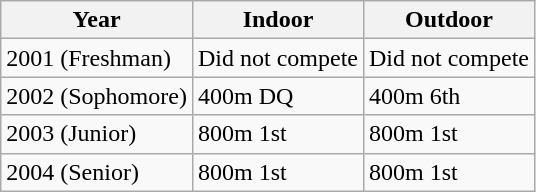<table class="wikitable">
<tr>
<th>Year</th>
<th>Indoor</th>
<th>Outdoor</th>
</tr>
<tr>
<td>2001 (Freshman)</td>
<td>Did not compete</td>
<td>Did not compete</td>
</tr>
<tr>
<td>2002 (Sophomore)</td>
<td>400m DQ</td>
<td>400m 6th</td>
</tr>
<tr>
<td>2003 (Junior)</td>
<td>800m 1st</td>
<td>800m 1st</td>
</tr>
<tr>
<td>2004 (Senior)</td>
<td>800m 1st</td>
<td>800m 1st</td>
</tr>
</table>
